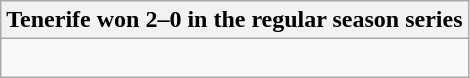<table class="wikitable collapsible collapsed">
<tr>
<th>Tenerife won 2–0 in the regular season series</th>
</tr>
<tr>
<td><br>
</td>
</tr>
</table>
